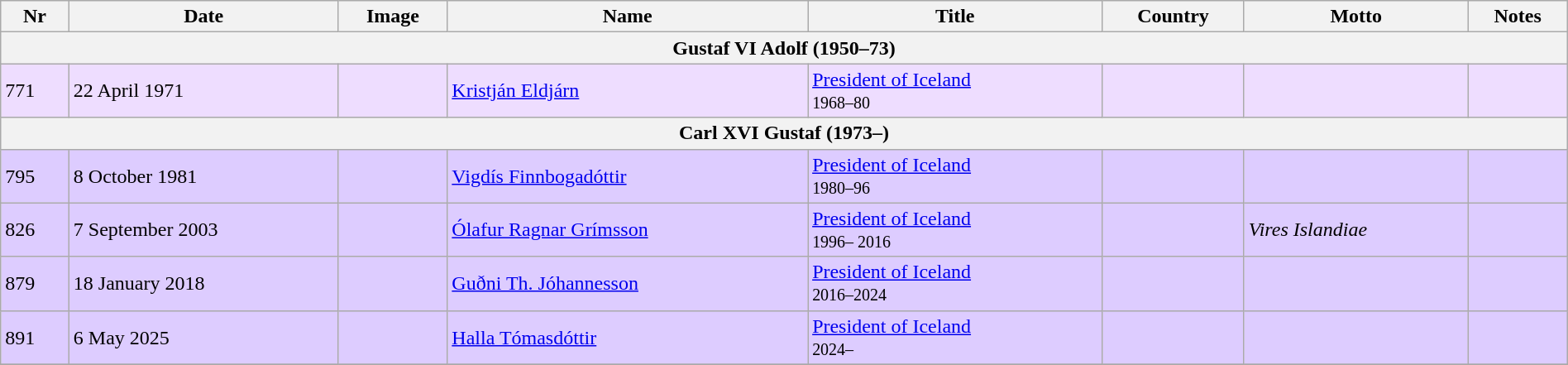<table class="wikitable" width=100%>
<tr>
<th>Nr</th>
<th>Date</th>
<th>Image</th>
<th>Name</th>
<th>Title</th>
<th>Country</th>
<th>Motto</th>
<th>Notes</th>
</tr>
<tr>
<th colspan=8>Gustaf VI Adolf (1950–73)</th>
</tr>
<tr bgcolor="#EEDDFF">
<td>771</td>
<td>22 April 1971</td>
<td></td>
<td><a href='#'>Kristján Eldjárn</a></td>
<td><a href='#'>President of Iceland</a><br><small>1968–80</small></td>
<td></td>
<td></td>
<td></td>
</tr>
<tr>
<th colspan=8>Carl XVI Gustaf (1973–)</th>
</tr>
<tr bgcolor="#DDCCFF">
<td>795</td>
<td>8 October 1981</td>
<td></td>
<td><a href='#'>Vigdís Finnbogadóttir</a></td>
<td><a href='#'>President of Iceland</a><br><small>1980–96</small></td>
<td></td>
<td></td>
<td> </td>
</tr>
<tr bgcolor="#DDCCFF">
<td>826</td>
<td>7 September 2003</td>
<td></td>
<td><a href='#'>Ólafur Ragnar Grímsson</a></td>
<td><a href='#'>President of Iceland</a><br><small>1996– 2016</small></td>
<td></td>
<td><em>Vires Islandiae</em></td>
<td></td>
</tr>
<tr bgcolor="#DDCCFF">
<td>879</td>
<td>18 January 2018</td>
<td></td>
<td><a href='#'>Guðni Th. Jóhannesson</a></td>
<td><a href='#'>President of Iceland</a><br><small>2016–2024</small></td>
<td></td>
<td></td>
<td></td>
</tr>
<tr bgcolor="#DDCCFF">
<td>891</td>
<td>6 May 2025</td>
<td></td>
<td><a href='#'>Halla Tómasdóttir</a></td>
<td><a href='#'>President of Iceland</a><br><small>2024–</small></td>
<td></td>
<td></td>
<td></td>
</tr>
<tr>
</tr>
</table>
